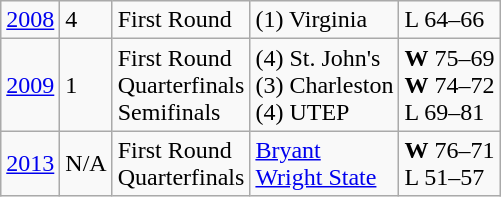<table class="wikitable">
<tr>
<td><a href='#'>2008</a></td>
<td>4</td>
<td>First Round</td>
<td>(1) Virginia</td>
<td>L 64–66</td>
</tr>
<tr>
<td><a href='#'>2009</a></td>
<td>1</td>
<td>First Round<br>Quarterfinals<br>Semifinals</td>
<td>(4) St. John's<br>(3) Charleston<br>(4) UTEP</td>
<td><strong>W</strong> 75–69<br><strong>W</strong> 74–72<br>L 69–81</td>
</tr>
<tr>
<td><a href='#'>2013</a></td>
<td>N/A</td>
<td>First Round<br>Quarterfinals</td>
<td><a href='#'>Bryant</a><br><a href='#'>Wright State</a></td>
<td><strong>W</strong> 76–71<br>L 51–57</td>
</tr>
</table>
